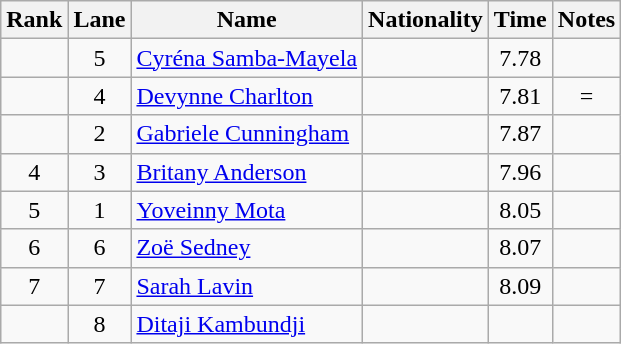<table class="wikitable sortable" style="text-align:center">
<tr>
<th>Rank</th>
<th>Lane</th>
<th>Name</th>
<th>Nationality</th>
<th>Time</th>
<th>Notes</th>
</tr>
<tr>
<td></td>
<td>5</td>
<td align=left><a href='#'>Cyréna Samba-Mayela</a></td>
<td align=left></td>
<td>7.78</td>
<td></td>
</tr>
<tr>
<td></td>
<td>4</td>
<td align=left><a href='#'>Devynne Charlton</a></td>
<td align=left></td>
<td>7.81</td>
<td>=</td>
</tr>
<tr>
<td></td>
<td>2</td>
<td align=left><a href='#'>Gabriele Cunningham</a></td>
<td align=left></td>
<td>7.87</td>
<td></td>
</tr>
<tr>
<td>4</td>
<td>3</td>
<td align=left><a href='#'>Britany Anderson</a></td>
<td align=left></td>
<td>7.96</td>
<td></td>
</tr>
<tr>
<td>5</td>
<td>1</td>
<td align=left><a href='#'>Yoveinny Mota</a></td>
<td align=left></td>
<td>8.05</td>
<td></td>
</tr>
<tr>
<td>6</td>
<td>6</td>
<td align=left><a href='#'>Zoë Sedney</a></td>
<td align=left></td>
<td>8.07</td>
<td></td>
</tr>
<tr>
<td>7</td>
<td>7</td>
<td align=left><a href='#'>Sarah Lavin</a></td>
<td align=left></td>
<td>8.09</td>
<td></td>
</tr>
<tr>
<td></td>
<td>8</td>
<td align=left><a href='#'>Ditaji Kambundji</a></td>
<td align=left></td>
<td></td>
</tr>
</table>
